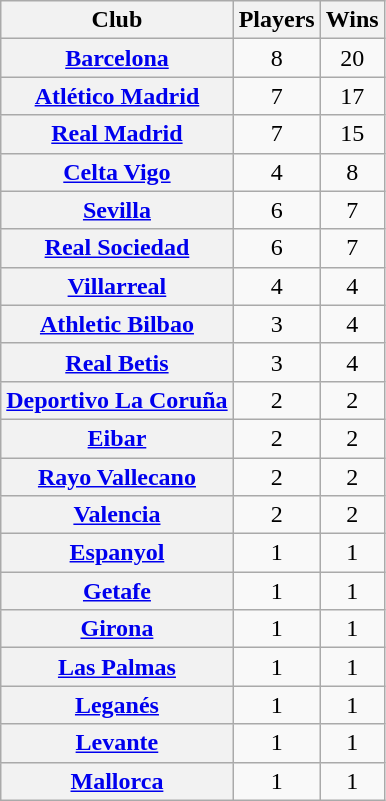<table class="wikitable sortable plainrowheaders" style=text-align:center>
<tr>
<th scope=col>Club</th>
<th scope=col>Players</th>
<th scope=col>Wins</th>
</tr>
<tr>
<th scope=row><a href='#'>Barcelona</a></th>
<td>8</td>
<td>20</td>
</tr>
<tr>
<th scope=row><a href='#'>Atlético Madrid</a></th>
<td>7</td>
<td>17</td>
</tr>
<tr>
<th scope=row><a href='#'>Real Madrid</a></th>
<td>7</td>
<td>15</td>
</tr>
<tr>
<th scope=row><a href='#'>Celta Vigo</a></th>
<td>4</td>
<td>8</td>
</tr>
<tr>
<th scope=row><a href='#'>Sevilla</a></th>
<td>6</td>
<td>7</td>
</tr>
<tr>
<th scope=row><a href='#'>Real Sociedad</a></th>
<td>6</td>
<td>7</td>
</tr>
<tr>
<th scope=row><a href='#'>Villarreal</a></th>
<td>4</td>
<td>4</td>
</tr>
<tr>
<th scope=row><a href='#'>Athletic Bilbao</a></th>
<td>3</td>
<td>4</td>
</tr>
<tr>
<th scope=row><a href='#'>Real Betis</a></th>
<td>3</td>
<td>4</td>
</tr>
<tr>
<th scope=row><a href='#'>Deportivo La Coruña</a></th>
<td>2</td>
<td>2</td>
</tr>
<tr>
<th scope=row><a href='#'>Eibar</a></th>
<td>2</td>
<td>2</td>
</tr>
<tr>
<th scope=row><a href='#'>Rayo Vallecano</a></th>
<td>2</td>
<td>2</td>
</tr>
<tr>
<th scope=row><a href='#'>Valencia</a></th>
<td>2</td>
<td>2</td>
</tr>
<tr>
<th scope=row><a href='#'>Espanyol</a></th>
<td>1</td>
<td>1</td>
</tr>
<tr>
<th scope=row><a href='#'>Getafe</a></th>
<td>1</td>
<td>1</td>
</tr>
<tr>
<th scope=row><a href='#'>Girona</a></th>
<td>1</td>
<td>1</td>
</tr>
<tr>
<th scope=row><a href='#'>Las Palmas</a></th>
<td>1</td>
<td>1</td>
</tr>
<tr>
<th scope=row><a href='#'>Leganés</a></th>
<td>1</td>
<td>1</td>
</tr>
<tr>
<th scope=row><a href='#'>Levante</a></th>
<td>1</td>
<td>1</td>
</tr>
<tr>
<th scope=row><a href='#'>Mallorca</a></th>
<td>1</td>
<td>1</td>
</tr>
</table>
